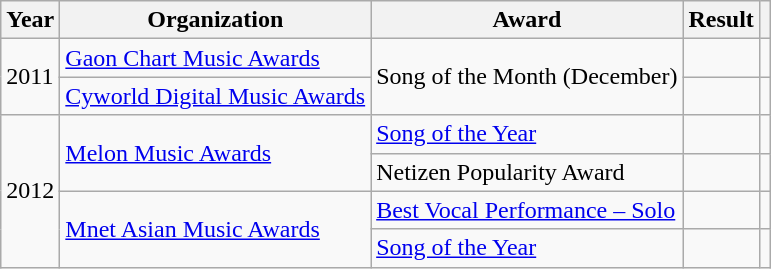<table class="wikitable plainrowheaders">
<tr>
<th scope="col">Year</th>
<th scope="col">Organization</th>
<th scope="col">Award</th>
<th scope="col">Result</th>
<th scope="col" class="unsortable"></th>
</tr>
<tr>
<td rowspan="2">2011</td>
<td><a href='#'>Gaon Chart Music Awards</a></td>
<td rowspan="2">Song of the Month (December)</td>
<td></td>
<td style="text-align:center;"></td>
</tr>
<tr>
<td><a href='#'>Cyworld Digital Music Awards</a></td>
<td></td>
<td style="text-align:center;"></td>
</tr>
<tr>
<td rowspan="4">2012</td>
<td rowspan="2"><a href='#'>Melon Music Awards</a></td>
<td><a href='#'>Song of the Year</a></td>
<td></td>
<td style="text-align:center;"></td>
</tr>
<tr>
<td>Netizen Popularity Award</td>
<td></td>
<td style="text-align:center;"></td>
</tr>
<tr>
<td rowspan="2"><a href='#'>Mnet Asian Music Awards</a></td>
<td><a href='#'>Best Vocal Performance – Solo</a></td>
<td></td>
<td style="text-align:center;"></td>
</tr>
<tr>
<td><a href='#'>Song of the Year</a></td>
<td></td>
<td style="text-align:center;"></td>
</tr>
</table>
